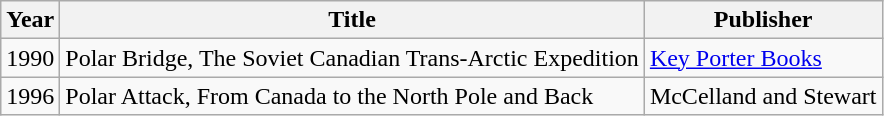<table class="wikitable">
<tr>
<th>Year</th>
<th>Title</th>
<th>Publisher</th>
</tr>
<tr>
<td>1990</td>
<td align="left">Polar Bridge, The Soviet Canadian Trans-Arctic Expedition</td>
<td align="left"><a href='#'>Key Porter Books</a></td>
</tr>
<tr>
<td>1996</td>
<td align="left">Polar Attack, From Canada to the North Pole and Back</td>
<td align="left">McCelland and Stewart</td>
</tr>
</table>
